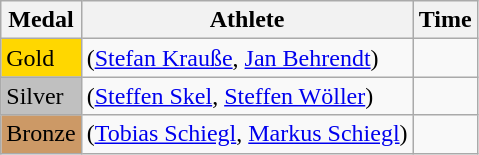<table class="wikitable">
<tr>
<th>Medal</th>
<th>Athlete</th>
<th>Time</th>
</tr>
<tr>
<td bgcolor="gold">Gold</td>
<td> (<a href='#'>Stefan Krauße</a>, <a href='#'>Jan Behrendt</a>)</td>
<td></td>
</tr>
<tr>
<td bgcolor="silver">Silver</td>
<td> (<a href='#'>Steffen Skel</a>, <a href='#'>Steffen Wöller</a>)</td>
<td></td>
</tr>
<tr>
<td bgcolor="CC9966">Bronze</td>
<td> (<a href='#'>Tobias Schiegl</a>, <a href='#'>Markus Schiegl</a>)</td>
<td></td>
</tr>
</table>
